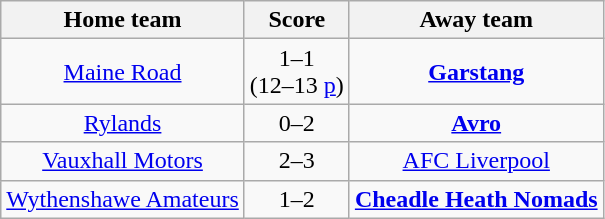<table class="wikitable" style="text-align: center">
<tr>
<th>Home team</th>
<th>Score</th>
<th>Away team</th>
</tr>
<tr>
<td><a href='#'>Maine Road</a></td>
<td>1–1<br>(12–13 <a href='#'>p</a>)</td>
<td><strong><a href='#'>Garstang</a></strong></td>
</tr>
<tr>
<td><a href='#'>Rylands</a></td>
<td>0–2</td>
<td><strong><a href='#'>Avro</a></strong></td>
</tr>
<tr>
<td><a href='#'>Vauxhall Motors</a></td>
<td>2–3</td>
<td><a href='#'>AFC Liverpool</a></td>
</tr>
<tr>
<td><a href='#'>Wythenshawe Amateurs</a></td>
<td>1–2</td>
<td><strong><a href='#'>Cheadle Heath Nomads</a></strong></td>
</tr>
</table>
